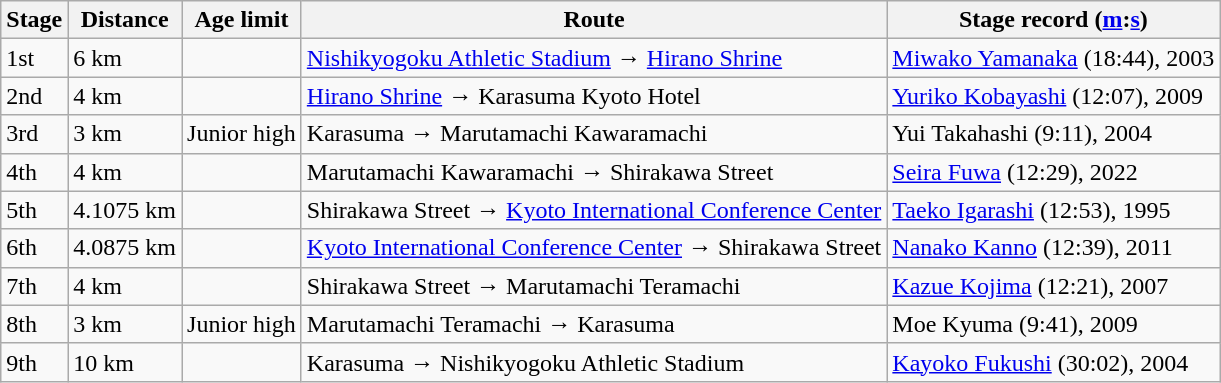<table class=wikitable>
<tr>
<th>Stage</th>
<th>Distance</th>
<th>Age limit</th>
<th>Route</th>
<th>Stage record (<a href='#'>m</a>:<a href='#'>s</a>)</th>
</tr>
<tr>
<td>1st</td>
<td>6 km</td>
<td></td>
<td><a href='#'>Nishikyogoku Athletic Stadium</a> → <a href='#'>Hirano Shrine</a></td>
<td><a href='#'>Miwako Yamanaka</a> (18:44), 2003</td>
</tr>
<tr>
<td>2nd</td>
<td>4 km</td>
<td></td>
<td><a href='#'>Hirano Shrine</a> → Karasuma Kyoto Hotel</td>
<td><a href='#'>Yuriko Kobayashi</a> (12:07), 2009</td>
</tr>
<tr>
<td>3rd</td>
<td>3 km</td>
<td>Junior high</td>
<td>Karasuma → Marutamachi Kawaramachi</td>
<td>Yui Takahashi (9:11), 2004</td>
</tr>
<tr>
<td>4th</td>
<td>4 km</td>
<td></td>
<td>Marutamachi Kawaramachi → Shirakawa Street</td>
<td><a href='#'>Seira Fuwa</a> (12:29), 2022</td>
</tr>
<tr>
<td>5th</td>
<td>4.1075 km</td>
<td></td>
<td>Shirakawa Street → <a href='#'>Kyoto International Conference Center</a></td>
<td><a href='#'>Taeko Igarashi</a> (12:53), 1995</td>
</tr>
<tr>
<td>6th</td>
<td>4.0875 km</td>
<td></td>
<td><a href='#'>Kyoto International Conference Center</a> → Shirakawa Street</td>
<td><a href='#'>Nanako Kanno</a> (12:39), 2011</td>
</tr>
<tr>
<td>7th</td>
<td>4 km</td>
<td></td>
<td>Shirakawa Street → Marutamachi Teramachi</td>
<td><a href='#'>Kazue Kojima</a> (12:21), 2007</td>
</tr>
<tr>
<td>8th</td>
<td>3 km</td>
<td>Junior high</td>
<td>Marutamachi Teramachi → Karasuma</td>
<td>Moe Kyuma (9:41), 2009</td>
</tr>
<tr>
<td>9th</td>
<td>10 km</td>
<td></td>
<td>Karasuma → Nishikyogoku Athletic Stadium</td>
<td><a href='#'>Kayoko Fukushi</a> (30:02), 2004</td>
</tr>
</table>
